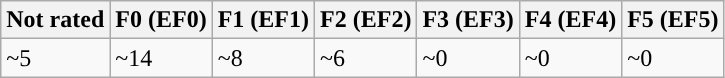<table class="wikitable mw-collapsible">
<tr>
<th>Not rated</th>
<th style="background-color:#">F0 (EF0)</th>
<th style="background-color:#">F1 (EF1)</th>
<th style="background-color:#">F2 (EF2)</th>
<th style="background-color:#">F3 (EF3)</th>
<th style="background-color:#">F4 (EF4)</th>
<th style="background-color:#">F5 (EF5)</th>
</tr>
<tr>
<td>~5</td>
<td>~14</td>
<td>~8</td>
<td>~6</td>
<td>~0</td>
<td>~0</td>
<td>~0</td>
</tr>
</table>
